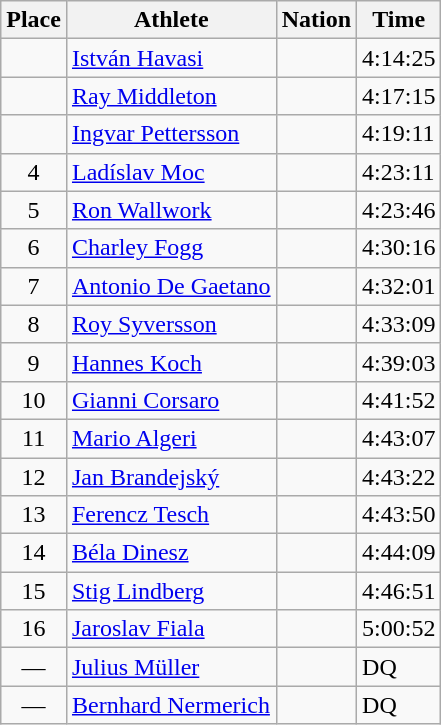<table class=wikitable>
<tr>
<th>Place</th>
<th>Athlete</th>
<th>Nation</th>
<th>Time</th>
</tr>
<tr>
<td align=center></td>
<td><a href='#'>István Havasi</a></td>
<td></td>
<td>4:14:25</td>
</tr>
<tr>
<td align=center></td>
<td><a href='#'>Ray Middleton</a></td>
<td></td>
<td>4:17:15</td>
</tr>
<tr>
<td align=center></td>
<td><a href='#'>Ingvar Pettersson</a></td>
<td></td>
<td>4:19:11</td>
</tr>
<tr>
<td align=center>4</td>
<td><a href='#'>Ladíslav Moc</a></td>
<td></td>
<td>4:23:11</td>
</tr>
<tr>
<td align=center>5</td>
<td><a href='#'>Ron Wallwork</a></td>
<td></td>
<td>4:23:46</td>
</tr>
<tr>
<td align=center>6</td>
<td><a href='#'>Charley Fogg</a></td>
<td></td>
<td>4:30:16</td>
</tr>
<tr>
<td align=center>7</td>
<td><a href='#'>Antonio De Gaetano</a></td>
<td></td>
<td>4:32:01</td>
</tr>
<tr>
<td align=center>8</td>
<td><a href='#'>Roy Syversson</a></td>
<td></td>
<td>4:33:09</td>
</tr>
<tr>
<td align=center>9</td>
<td><a href='#'>Hannes Koch</a></td>
<td></td>
<td>4:39:03</td>
</tr>
<tr>
<td align=center>10</td>
<td><a href='#'>Gianni Corsaro</a></td>
<td></td>
<td>4:41:52</td>
</tr>
<tr>
<td align=center>11</td>
<td><a href='#'>Mario Algeri</a></td>
<td></td>
<td>4:43:07</td>
</tr>
<tr>
<td align=center>12</td>
<td><a href='#'>Jan Brandejský</a></td>
<td></td>
<td>4:43:22</td>
</tr>
<tr>
<td align=center>13</td>
<td><a href='#'>Ferencz Tesch</a></td>
<td></td>
<td>4:43:50</td>
</tr>
<tr>
<td align=center>14</td>
<td><a href='#'>Béla Dinesz</a></td>
<td></td>
<td>4:44:09</td>
</tr>
<tr>
<td align=center>15</td>
<td><a href='#'>Stig Lindberg</a></td>
<td></td>
<td>4:46:51</td>
</tr>
<tr>
<td align=center>16</td>
<td><a href='#'>Jaroslav Fiala</a></td>
<td></td>
<td>5:00:52</td>
</tr>
<tr>
<td align=center>—</td>
<td><a href='#'>Julius Müller</a></td>
<td></td>
<td>DQ</td>
</tr>
<tr>
<td align=center>—</td>
<td><a href='#'>Bernhard Nermerich</a></td>
<td></td>
<td>DQ</td>
</tr>
</table>
